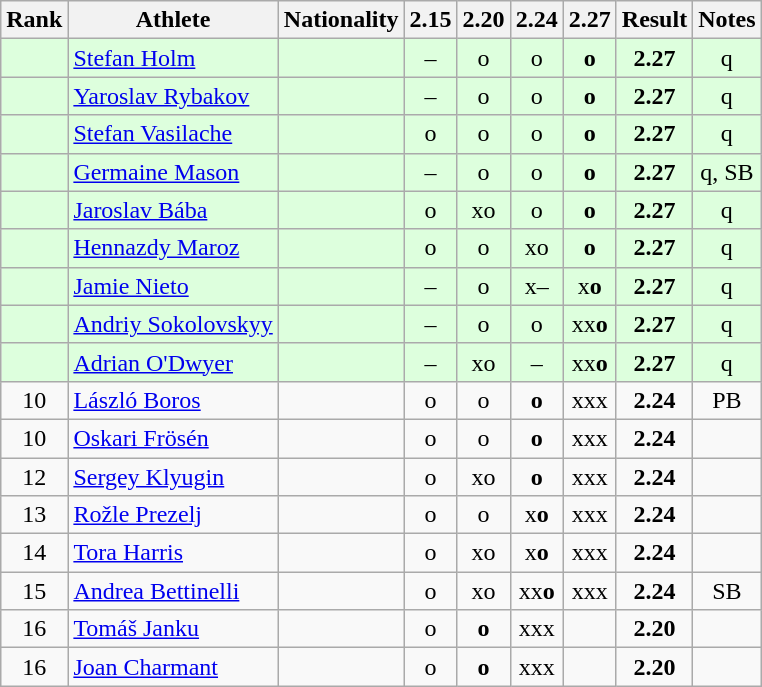<table class="wikitable sortable" style="text-align:center">
<tr>
<th>Rank</th>
<th>Athlete</th>
<th>Nationality</th>
<th>2.15</th>
<th>2.20</th>
<th>2.24</th>
<th>2.27</th>
<th>Result</th>
<th>Notes</th>
</tr>
<tr bgcolor=ddffdd>
<td></td>
<td align="left"><a href='#'>Stefan Holm</a></td>
<td align=left></td>
<td>–</td>
<td>o</td>
<td>o</td>
<td><strong>o</strong></td>
<td><strong>2.27</strong></td>
<td>q</td>
</tr>
<tr bgcolor=ddffdd>
<td></td>
<td align="left"><a href='#'>Yaroslav Rybakov</a></td>
<td align=left></td>
<td>–</td>
<td>o</td>
<td>o</td>
<td><strong>o</strong></td>
<td><strong>2.27</strong></td>
<td>q</td>
</tr>
<tr bgcolor=ddffdd>
<td></td>
<td align="left"><a href='#'>Stefan Vasilache</a></td>
<td align=left></td>
<td>o</td>
<td>o</td>
<td>o</td>
<td><strong>o</strong></td>
<td><strong>2.27</strong></td>
<td>q</td>
</tr>
<tr bgcolor=ddffdd>
<td></td>
<td align="left"><a href='#'>Germaine Mason</a></td>
<td align=left></td>
<td>–</td>
<td>o</td>
<td>o</td>
<td><strong>o</strong></td>
<td><strong>2.27</strong></td>
<td>q, SB</td>
</tr>
<tr bgcolor=ddffdd>
<td></td>
<td align="left"><a href='#'>Jaroslav Bába</a></td>
<td align=left></td>
<td>o</td>
<td>xo</td>
<td>o</td>
<td><strong>o</strong></td>
<td><strong>2.27</strong></td>
<td>q</td>
</tr>
<tr bgcolor=ddffdd>
<td></td>
<td align="left"><a href='#'>Hennazdy Maroz</a></td>
<td align=left></td>
<td>o</td>
<td>o</td>
<td>xo</td>
<td><strong>o</strong></td>
<td><strong>2.27</strong></td>
<td>q</td>
</tr>
<tr bgcolor=ddffdd>
<td></td>
<td align="left"><a href='#'>Jamie Nieto</a></td>
<td align=left></td>
<td>–</td>
<td>o</td>
<td>x–</td>
<td>x<strong>o</strong></td>
<td><strong>2.27</strong></td>
<td>q</td>
</tr>
<tr bgcolor=ddffdd>
<td></td>
<td align="left"><a href='#'>Andriy Sokolovskyy</a></td>
<td align=left></td>
<td>–</td>
<td>o</td>
<td>o</td>
<td>xx<strong>o</strong></td>
<td><strong>2.27</strong></td>
<td>q</td>
</tr>
<tr bgcolor=ddffdd>
<td></td>
<td align="left"><a href='#'>Adrian O'Dwyer</a></td>
<td align=left></td>
<td>–</td>
<td>xo</td>
<td>–</td>
<td>xx<strong>o</strong></td>
<td><strong>2.27</strong></td>
<td>q</td>
</tr>
<tr>
<td>10</td>
<td align="left"><a href='#'>László Boros</a></td>
<td align=left></td>
<td>o</td>
<td>o</td>
<td><strong>o</strong></td>
<td>xxx</td>
<td><strong>2.24</strong></td>
<td>PB</td>
</tr>
<tr>
<td>10</td>
<td align="left"><a href='#'>Oskari Frösén</a></td>
<td align=left></td>
<td>o</td>
<td>o</td>
<td><strong>o</strong></td>
<td>xxx</td>
<td><strong>2.24</strong></td>
<td></td>
</tr>
<tr>
<td>12</td>
<td align="left"><a href='#'>Sergey Klyugin</a></td>
<td align=left></td>
<td>o</td>
<td>xo</td>
<td><strong>o</strong></td>
<td>xxx</td>
<td><strong>2.24</strong></td>
<td></td>
</tr>
<tr>
<td>13</td>
<td align="left"><a href='#'>Rožle Prezelj</a></td>
<td align=left></td>
<td>o</td>
<td>o</td>
<td>x<strong>o</strong></td>
<td>xxx</td>
<td><strong>2.24</strong></td>
<td></td>
</tr>
<tr>
<td>14</td>
<td align="left"><a href='#'>Tora Harris</a></td>
<td align=left></td>
<td>o</td>
<td>xo</td>
<td>x<strong>o</strong></td>
<td>xxx</td>
<td><strong>2.24</strong></td>
<td></td>
</tr>
<tr>
<td>15</td>
<td align="left"><a href='#'>Andrea Bettinelli</a></td>
<td align=left></td>
<td>o</td>
<td>xo</td>
<td>xx<strong>o</strong></td>
<td>xxx</td>
<td><strong>2.24</strong></td>
<td>SB</td>
</tr>
<tr>
<td>16</td>
<td align="left"><a href='#'>Tomáš Janku</a></td>
<td align=left></td>
<td>o</td>
<td><strong>o</strong></td>
<td>xxx</td>
<td></td>
<td><strong>2.20</strong></td>
<td></td>
</tr>
<tr>
<td>16</td>
<td align="left"><a href='#'>Joan Charmant</a></td>
<td align=left></td>
<td>o</td>
<td><strong>o</strong></td>
<td>xxx</td>
<td></td>
<td><strong>2.20</strong></td>
<td></td>
</tr>
</table>
